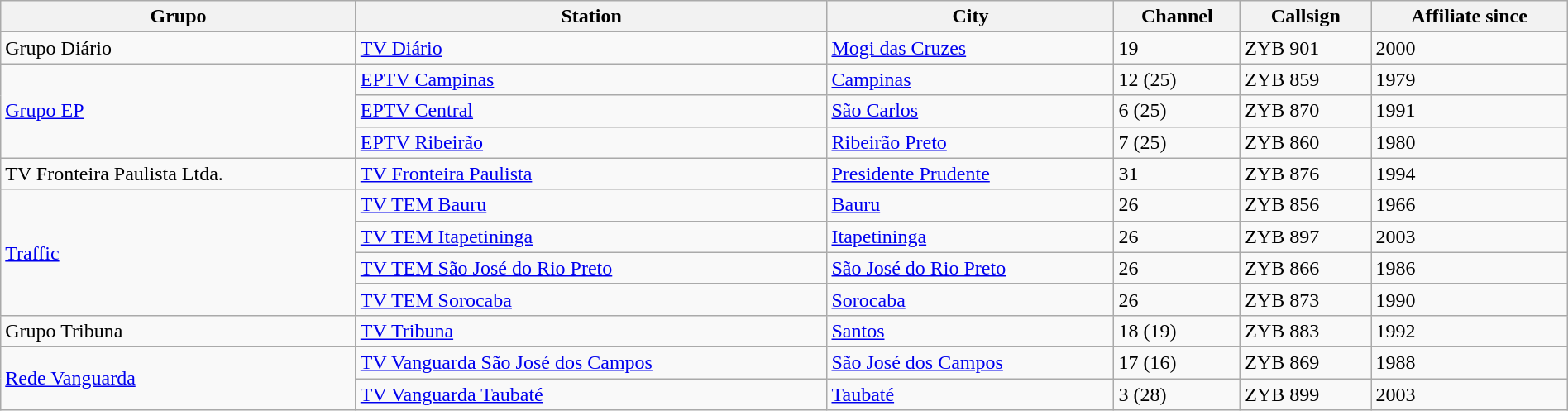<table class = "wikitable" style = "width: 100%">
<tr>
<th>Grupo</th>
<th>Station</th>
<th>City</th>
<th>Channel</th>
<th>Callsign</th>
<th>Affiliate since</th>
</tr>
<tr>
<td>Grupo Diário</td>
<td><a href='#'>TV Diário</a></td>
<td><a href='#'>Mogi das Cruzes</a></td>
<td>19</td>
<td>ZYB 901</td>
<td>2000</td>
</tr>
<tr>
<td rowspan="3"><a href='#'>Grupo EP</a></td>
<td><a href='#'>EPTV Campinas</a></td>
<td><a href='#'>Campinas</a></td>
<td>12 (25)</td>
<td>ZYB 859</td>
<td>1979</td>
</tr>
<tr>
<td><a href='#'>EPTV Central</a></td>
<td><a href='#'>São Carlos</a></td>
<td>6 (25)</td>
<td>ZYB 870</td>
<td>1991</td>
</tr>
<tr>
<td><a href='#'>EPTV Ribeirão</a></td>
<td><a href='#'>Ribeirão Preto</a></td>
<td>7 (25)</td>
<td>ZYB 860</td>
<td>1980</td>
</tr>
<tr>
<td>TV Fronteira Paulista Ltda.</td>
<td><a href='#'>TV Fronteira Paulista</a></td>
<td><a href='#'>Presidente Prudente</a></td>
<td>31</td>
<td>ZYB 876</td>
<td>1994</td>
</tr>
<tr>
<td rowspan="4"><a href='#'>Traffic</a></td>
<td><a href='#'>TV TEM Bauru</a></td>
<td><a href='#'>Bauru</a></td>
<td>26</td>
<td>ZYB 856</td>
<td>1966</td>
</tr>
<tr>
<td><a href='#'>TV TEM Itapetininga</a></td>
<td><a href='#'>Itapetininga</a></td>
<td>26</td>
<td>ZYB 897</td>
<td>2003</td>
</tr>
<tr>
<td><a href='#'>TV TEM São José do Rio Preto</a></td>
<td><a href='#'>São José do Rio Preto</a></td>
<td>26</td>
<td>ZYB 866</td>
<td>1986</td>
</tr>
<tr>
<td><a href='#'>TV TEM Sorocaba</a></td>
<td><a href='#'>Sorocaba</a></td>
<td>26</td>
<td>ZYB 873</td>
<td>1990</td>
</tr>
<tr>
<td>Grupo Tribuna</td>
<td><a href='#'>TV Tribuna</a></td>
<td><a href='#'>Santos</a></td>
<td>18 (19)</td>
<td>ZYB 883</td>
<td>1992</td>
</tr>
<tr>
<td rowspan="2"><a href='#'>Rede Vanguarda</a></td>
<td><a href='#'>TV Vanguarda São José dos Campos</a></td>
<td><a href='#'>São José dos Campos</a></td>
<td>17 (16)</td>
<td>ZYB 869</td>
<td>1988</td>
</tr>
<tr>
<td><a href='#'>TV Vanguarda Taubaté</a></td>
<td><a href='#'>Taubaté</a></td>
<td>3 (28)</td>
<td>ZYB 899</td>
<td>2003</td>
</tr>
</table>
